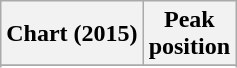<table class="wikitable sortable plainrowheaders" style="text-align:center">
<tr>
<th scope="col">Chart (2015)</th>
<th scope="col">Peak<br>position</th>
</tr>
<tr>
</tr>
<tr>
</tr>
<tr>
</tr>
<tr>
</tr>
<tr>
</tr>
<tr>
</tr>
<tr>
</tr>
<tr>
</tr>
<tr>
</tr>
</table>
